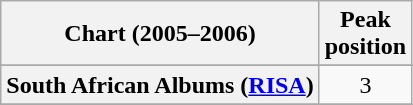<table class="wikitable sortable plainrowheaders" style="text-align:center">
<tr>
<th scope="col">Chart (2005–2006)</th>
<th scope="col">Peak<br>position</th>
</tr>
<tr>
</tr>
<tr>
</tr>
<tr>
</tr>
<tr>
</tr>
<tr>
</tr>
<tr>
</tr>
<tr>
</tr>
<tr>
</tr>
<tr>
</tr>
<tr>
</tr>
<tr>
</tr>
<tr>
</tr>
<tr>
</tr>
<tr>
</tr>
<tr>
</tr>
<tr>
</tr>
<tr>
</tr>
<tr>
<th scope="row">South African Albums (<a href='#'>RISA</a>)</th>
<td>3</td>
</tr>
<tr>
</tr>
<tr>
</tr>
<tr>
</tr>
<tr>
</tr>
<tr>
</tr>
<tr>
</tr>
</table>
